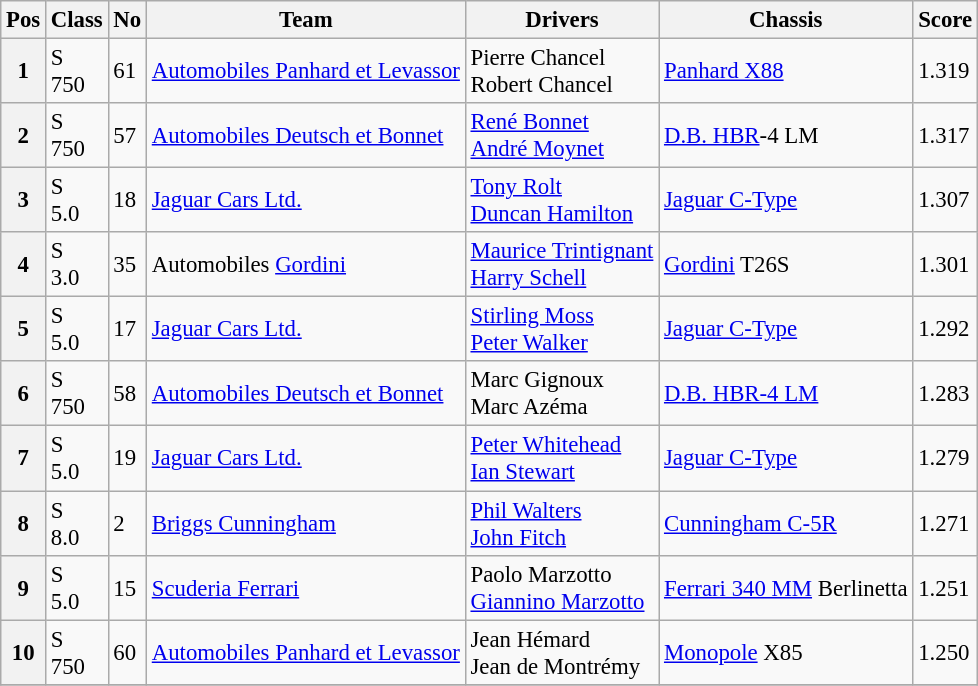<table class="wikitable" style="font-size: 95%;">
<tr>
<th>Pos</th>
<th>Class</th>
<th>No</th>
<th>Team</th>
<th>Drivers</th>
<th>Chassis</th>
<th>Score</th>
</tr>
<tr>
<th>1</th>
<td>S<br>750</td>
<td>61</td>
<td> <a href='#'>Automobiles Panhard et Levassor</a></td>
<td> Pierre Chancel<br> Robert Chancel</td>
<td><a href='#'>Panhard X88</a></td>
<td>1.319</td>
</tr>
<tr>
<th>2</th>
<td>S<br>750</td>
<td>57</td>
<td> <a href='#'>Automobiles Deutsch et Bonnet</a></td>
<td> <a href='#'>René Bonnet</a><br> <a href='#'>André Moynet</a></td>
<td><a href='#'>D.B. HBR</a>-4 LM</td>
<td>1.317</td>
</tr>
<tr>
<th>3</th>
<td>S<br>5.0</td>
<td>18</td>
<td> <a href='#'>Jaguar Cars Ltd.</a></td>
<td> <a href='#'>Tony Rolt</a><br> <a href='#'>Duncan Hamilton</a></td>
<td><a href='#'>Jaguar C-Type</a></td>
<td>1.307</td>
</tr>
<tr>
<th>4</th>
<td>S<br>3.0</td>
<td>35</td>
<td> Automobiles <a href='#'>Gordini</a></td>
<td> <a href='#'>Maurice Trintignant</a><br> <a href='#'>Harry Schell</a></td>
<td><a href='#'>Gordini</a> T26S</td>
<td>1.301</td>
</tr>
<tr>
<th>5</th>
<td>S<br>5.0</td>
<td>17</td>
<td> <a href='#'>Jaguar Cars Ltd.</a></td>
<td> <a href='#'>Stirling Moss</a><br> <a href='#'>Peter Walker</a></td>
<td><a href='#'>Jaguar C-Type</a></td>
<td>1.292</td>
</tr>
<tr>
<th>6</th>
<td>S<br>750</td>
<td>58</td>
<td> <a href='#'>Automobiles Deutsch et Bonnet</a></td>
<td> Marc Gignoux<br> Marc Azéma</td>
<td><a href='#'>D.B. HBR-4 LM</a></td>
<td>1.283</td>
</tr>
<tr>
<th>7</th>
<td>S<br>5.0</td>
<td>19</td>
<td> <a href='#'>Jaguar Cars Ltd.</a></td>
<td> <a href='#'>Peter Whitehead</a><br> <a href='#'>Ian Stewart</a></td>
<td><a href='#'>Jaguar C-Type</a></td>
<td>1.279</td>
</tr>
<tr>
<th>8</th>
<td>S<br>8.0</td>
<td>2</td>
<td> <a href='#'>Briggs Cunningham</a></td>
<td> <a href='#'>Phil Walters</a><br> <a href='#'>John Fitch</a></td>
<td><a href='#'>Cunningham C-5R</a></td>
<td>1.271</td>
</tr>
<tr>
<th>9</th>
<td>S<br>5.0</td>
<td>15</td>
<td> <a href='#'>Scuderia Ferrari</a></td>
<td> Paolo Marzotto<br> <a href='#'>Giannino Marzotto</a></td>
<td><a href='#'>Ferrari 340 MM</a> Berlinetta</td>
<td>1.251</td>
</tr>
<tr>
<th>10</th>
<td>S<br>750</td>
<td>60</td>
<td> <a href='#'>Automobiles Panhard et Levassor</a></td>
<td> Jean Hémard<br> Jean de Montrémy</td>
<td><a href='#'>Monopole</a> X85</td>
<td>1.250</td>
</tr>
<tr>
</tr>
</table>
